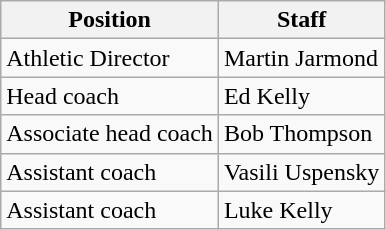<table class="wikitable">
<tr>
<th>Position</th>
<th>Staff</th>
</tr>
<tr>
<td>Athletic Director</td>
<td>Martin Jarmond</td>
</tr>
<tr>
<td>Head coach</td>
<td>Ed Kelly</td>
</tr>
<tr>
<td>Associate head coach</td>
<td>Bob Thompson</td>
</tr>
<tr>
<td>Assistant coach</td>
<td>Vasili Uspensky</td>
</tr>
<tr>
<td>Assistant coach</td>
<td>Luke Kelly</td>
</tr>
</table>
